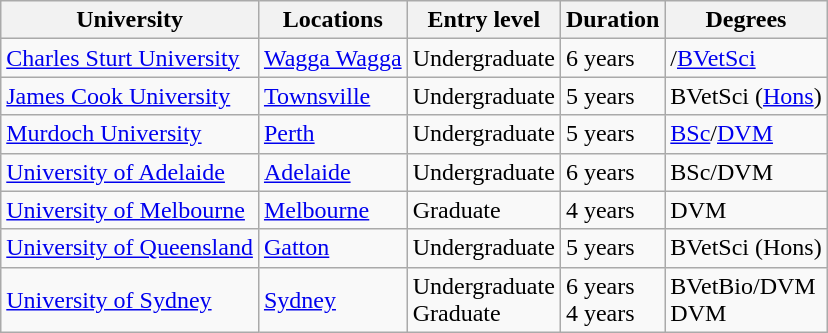<table class="wikitable sortable">
<tr>
<th>University</th>
<th>Locations</th>
<th>Entry level</th>
<th>Duration</th>
<th>Degrees</th>
</tr>
<tr>
<td><a href='#'>Charles Sturt University</a></td>
<td><a href='#'>Wagga Wagga</a></td>
<td>Undergraduate</td>
<td>6 years</td>
<td>/<a href='#'>BVetSci</a></td>
</tr>
<tr>
<td><a href='#'>James Cook University</a></td>
<td><a href='#'>Townsville</a></td>
<td>Undergraduate</td>
<td>5 years</td>
<td>BVetSci (<a href='#'>Hons</a>)</td>
</tr>
<tr>
<td><a href='#'>Murdoch University</a></td>
<td><a href='#'>Perth</a></td>
<td>Undergraduate</td>
<td>5 years</td>
<td><a href='#'>BSc</a>/<a href='#'>DVM</a></td>
</tr>
<tr>
<td><a href='#'>University of Adelaide</a></td>
<td><a href='#'>Adelaide</a></td>
<td>Undergraduate</td>
<td>6 years</td>
<td>BSc/DVM</td>
</tr>
<tr>
<td><a href='#'>University of Melbourne</a></td>
<td><a href='#'>Melbourne</a></td>
<td>Graduate</td>
<td>4 years</td>
<td>DVM</td>
</tr>
<tr>
<td><a href='#'>University of Queensland</a></td>
<td><a href='#'>Gatton</a></td>
<td>Undergraduate</td>
<td>5 years</td>
<td>BVetSci (Hons)</td>
</tr>
<tr>
<td><a href='#'>University of Sydney</a></td>
<td><a href='#'>Sydney</a></td>
<td>Undergraduate<br>Graduate</td>
<td>6 years<br>4 years</td>
<td>BVetBio/DVM<br>DVM</td>
</tr>
</table>
